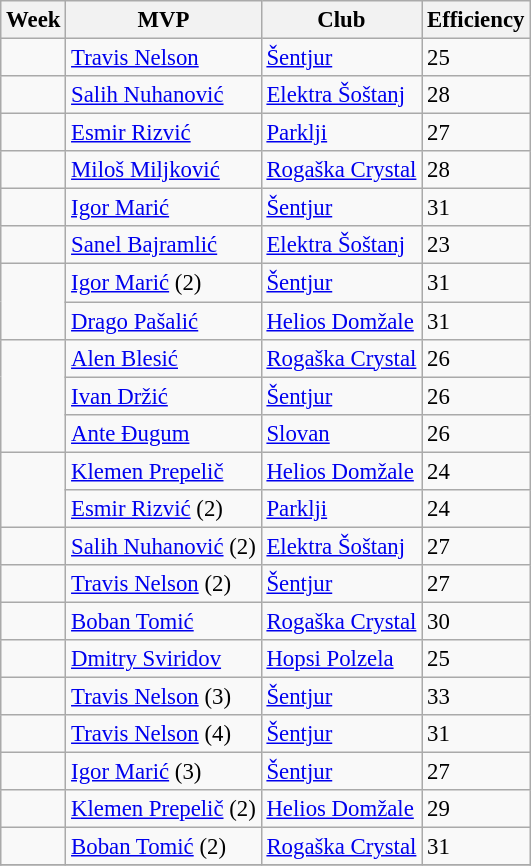<table class="wikitable sortable" style="font-size:95%;">
<tr>
<th>Week</th>
<th>MVP</th>
<th>Club</th>
<th>Efficiency</th>
</tr>
<tr>
<td></td>
<td> <a href='#'>Travis Nelson</a></td>
<td><a href='#'>Šentjur</a></td>
<td>25</td>
</tr>
<tr>
<td></td>
<td> <a href='#'>Salih Nuhanović</a></td>
<td><a href='#'>Elektra Šoštanj</a></td>
<td>28</td>
</tr>
<tr>
<td></td>
<td> <a href='#'>Esmir Rizvić</a></td>
<td><a href='#'>Parklji</a></td>
<td>27</td>
</tr>
<tr>
<td></td>
<td> <a href='#'>Miloš Miljković</a></td>
<td><a href='#'>Rogaška Crystal</a></td>
<td>28</td>
</tr>
<tr>
<td></td>
<td> <a href='#'>Igor Marić</a></td>
<td><a href='#'>Šentjur</a></td>
<td>31</td>
</tr>
<tr>
<td></td>
<td> <a href='#'>Sanel Bajramlić</a></td>
<td><a href='#'>Elektra Šoštanj</a></td>
<td>23</td>
</tr>
<tr>
<td rowspan=2></td>
<td> <a href='#'>Igor Marić</a> (2)</td>
<td><a href='#'>Šentjur</a></td>
<td>31</td>
</tr>
<tr>
<td> <a href='#'>Drago Pašalić</a></td>
<td><a href='#'>Helios Domžale</a></td>
<td>31</td>
</tr>
<tr>
<td rowspan=3></td>
<td> <a href='#'>Alen Blesić</a></td>
<td><a href='#'>Rogaška Crystal</a></td>
<td>26</td>
</tr>
<tr>
<td> <a href='#'>Ivan Držić</a></td>
<td><a href='#'>Šentjur</a></td>
<td>26</td>
</tr>
<tr>
<td> <a href='#'>Ante Đugum</a></td>
<td><a href='#'>Slovan</a></td>
<td>26</td>
</tr>
<tr>
<td rowspan=2></td>
<td> <a href='#'>Klemen Prepelič</a></td>
<td><a href='#'>Helios Domžale</a></td>
<td>24</td>
</tr>
<tr>
<td> <a href='#'>Esmir Rizvić</a> (2)</td>
<td><a href='#'>Parklji</a></td>
<td>24</td>
</tr>
<tr>
<td></td>
<td> <a href='#'>Salih Nuhanović</a> (2)</td>
<td><a href='#'>Elektra Šoštanj</a></td>
<td>27</td>
</tr>
<tr>
<td></td>
<td> <a href='#'>Travis Nelson</a> (2)</td>
<td><a href='#'>Šentjur</a></td>
<td>27</td>
</tr>
<tr>
<td></td>
<td> <a href='#'>Boban Tomić</a></td>
<td><a href='#'>Rogaška Crystal</a></td>
<td>30</td>
</tr>
<tr>
<td></td>
<td> <a href='#'>Dmitry Sviridov</a></td>
<td><a href='#'>Hopsi Polzela</a></td>
<td>25</td>
</tr>
<tr>
<td></td>
<td> <a href='#'>Travis Nelson</a> (3)</td>
<td><a href='#'>Šentjur</a></td>
<td>33</td>
</tr>
<tr>
<td></td>
<td> <a href='#'>Travis Nelson</a> (4)</td>
<td><a href='#'>Šentjur</a></td>
<td>31</td>
</tr>
<tr>
<td></td>
<td> <a href='#'>Igor Marić</a> (3)</td>
<td><a href='#'>Šentjur</a></td>
<td>27</td>
</tr>
<tr>
<td></td>
<td> <a href='#'>Klemen Prepelič</a> (2)</td>
<td><a href='#'>Helios Domžale</a></td>
<td>29</td>
</tr>
<tr>
<td></td>
<td> <a href='#'>Boban Tomić</a> (2)</td>
<td><a href='#'>Rogaška Crystal</a></td>
<td>31</td>
</tr>
<tr>
</tr>
</table>
